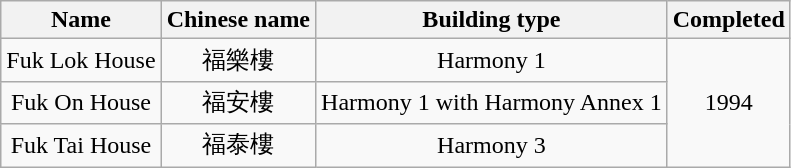<table class="wikitable" style="text-align: center">
<tr>
<th>Name</th>
<th>Chinese name</th>
<th>Building type</th>
<th>Completed</th>
</tr>
<tr>
<td>Fuk Lok House</td>
<td>福樂樓</td>
<td>Harmony 1</td>
<td rowspan="3">1994</td>
</tr>
<tr>
<td>Fuk On House</td>
<td>福安樓</td>
<td>Harmony 1 with Harmony Annex 1</td>
</tr>
<tr>
<td>Fuk Tai House</td>
<td>福泰樓</td>
<td>Harmony 3</td>
</tr>
</table>
